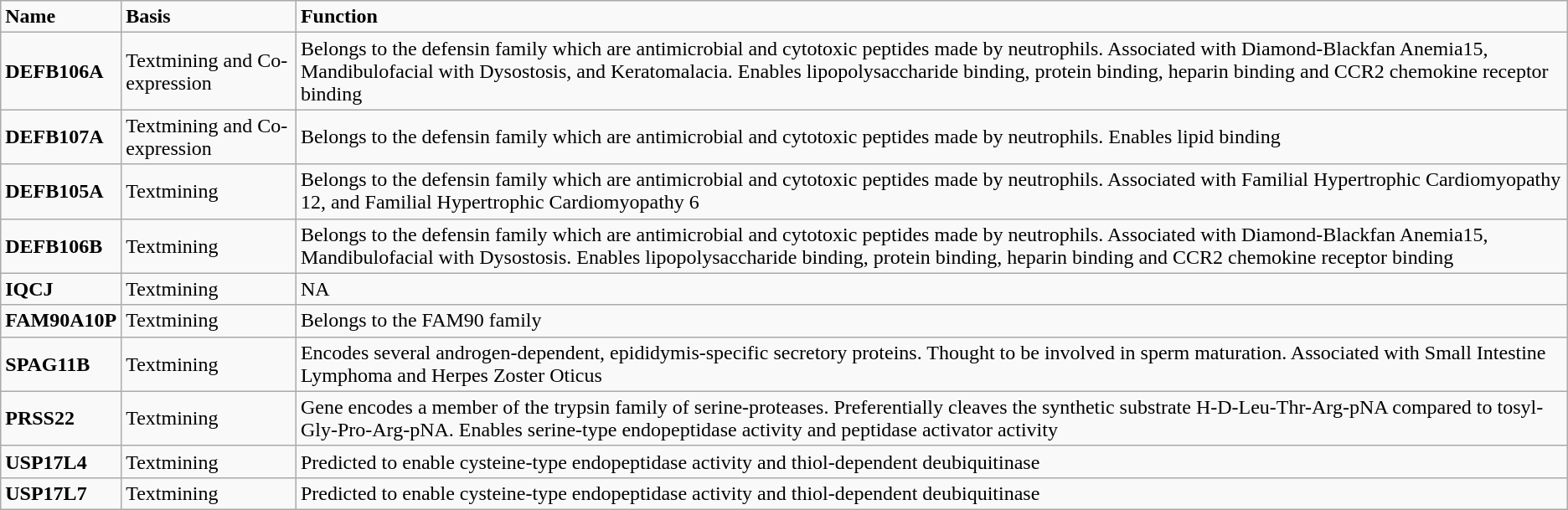<table class="wikitable mw-collapsible mw-collapsed">
<tr>
<td><strong>Name</strong></td>
<td><strong>Basis</strong></td>
<td><strong>Function</strong></td>
</tr>
<tr>
<td><strong>DEFB106A</strong><br></td>
<td>Textmining and Co-expression</td>
<td>Belongs to the defensin family which are antimicrobial and cytotoxic peptides made by neutrophils. Associated with Diamond-Blackfan Anemia15, Mandibulofacial with Dysostosis, and Keratomalacia. Enables lipopolysaccharide binding, protein binding, heparin binding and CCR2 chemokine receptor binding</td>
</tr>
<tr>
<td><strong>DEFB107A</strong><br></td>
<td>Textmining and Co-expression</td>
<td>Belongs to the defensin family which are antimicrobial and cytotoxic peptides made by neutrophils. Enables lipid binding</td>
</tr>
<tr>
<td><strong>DEFB105A</strong><br></td>
<td>Textmining</td>
<td>Belongs to the defensin family which are antimicrobial and cytotoxic peptides made by neutrophils. Associated with Familial Hypertrophic Cardiomyopathy 12, and Familial Hypertrophic Cardiomyopathy 6</td>
</tr>
<tr>
<td><strong>DEFB106B</strong><br></td>
<td>Textmining</td>
<td>Belongs to the defensin family which are antimicrobial and cytotoxic peptides made by neutrophils. Associated with Diamond-Blackfan Anemia15, Mandibulofacial with Dysostosis. Enables lipopolysaccharide binding, protein binding, heparin binding and CCR2 chemokine receptor binding</td>
</tr>
<tr>
<td><strong>IQCJ</strong><br></td>
<td>Textmining</td>
<td>NA</td>
</tr>
<tr>
<td><strong>FAM90A10P</strong><br></td>
<td>Textmining</td>
<td>Belongs to the FAM90 family</td>
</tr>
<tr>
<td><strong>SPAG11B</strong><br></td>
<td>Textmining</td>
<td>Encodes several androgen-dependent, epididymis-specific secretory proteins. Thought to be involved in sperm maturation. Associated with Small Intestine Lymphoma and Herpes Zoster Oticus</td>
</tr>
<tr>
<td><strong>PRSS22</strong><br></td>
<td>Textmining</td>
<td>Gene encodes a member of the trypsin family of serine-proteases. Preferentially cleaves the synthetic substrate H-D-Leu-Thr-Arg-pNA compared to tosyl-Gly-Pro-Arg-pNA. Enables serine-type endopeptidase activity and peptidase activator activity</td>
</tr>
<tr>
<td><strong>USP17L4</strong><br></td>
<td>Textmining</td>
<td>Predicted to enable cysteine-type endopeptidase activity and thiol-dependent deubiquitinase</td>
</tr>
<tr>
<td><strong>USP17L7</strong><br></td>
<td>Textmining</td>
<td>Predicted to enable cysteine-type endopeptidase activity and thiol-dependent deubiquitinase</td>
</tr>
</table>
